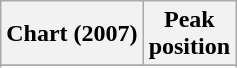<table class="wikitable sortable">
<tr>
<th align="left">Chart (2007)</th>
<th align="center">Peak<br>position</th>
</tr>
<tr>
</tr>
<tr>
</tr>
<tr>
</tr>
</table>
